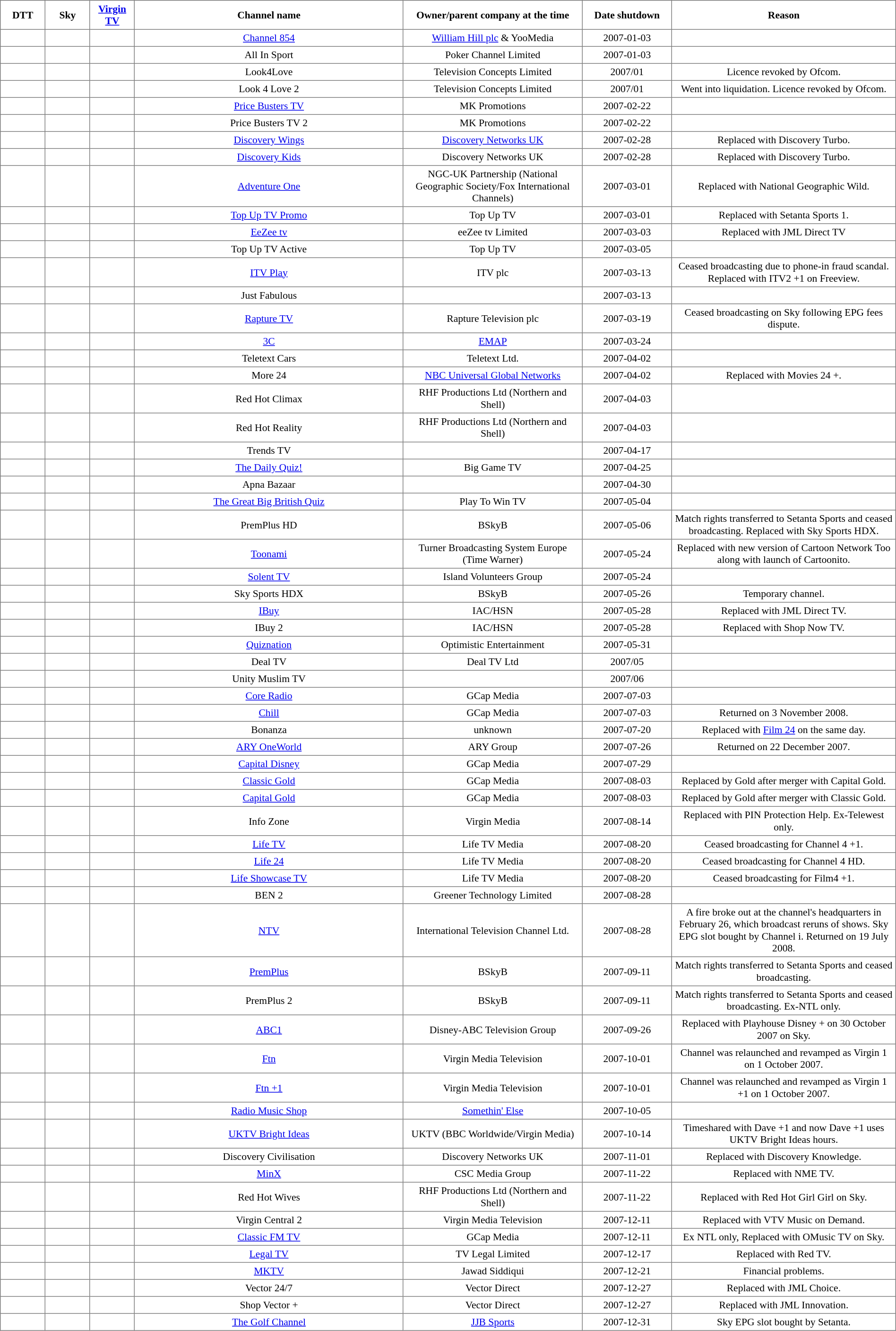<table class="toccolors sortable" border="1" cellpadding="3" style="border-collapse:collapse; font-size: 90%; text-align:center" width="100%">
<tr>
<th width="5%">DTT</th>
<th width="5%">Sky</th>
<th width="5%"><a href='#'>Virgin TV</a></th>
<th width="30%">Channel name</th>
<th width="20%">Owner/parent company at the time</th>
<th width="10%">Date shutdown </th>
<th width="30%">Reason</th>
</tr>
<tr>
<td></td>
<td></td>
<td></td>
<td><a href='#'>Channel 854</a></td>
<td><a href='#'>William Hill plc</a> & YooMedia</td>
<td>2007-01-03</td>
<td></td>
</tr>
<tr>
<td></td>
<td></td>
<td></td>
<td>All In Sport</td>
<td>Poker Channel Limited</td>
<td>2007-01-03</td>
<td></td>
</tr>
<tr>
<td></td>
<td></td>
<td></td>
<td>Look4Love</td>
<td>Television Concepts Limited</td>
<td>2007/01</td>
<td>Licence revoked by Ofcom.</td>
</tr>
<tr>
<td></td>
<td></td>
<td></td>
<td>Look 4 Love 2</td>
<td>Television Concepts Limited</td>
<td>2007/01</td>
<td>Went into liquidation. Licence revoked by Ofcom.</td>
</tr>
<tr>
<td></td>
<td></td>
<td></td>
<td><a href='#'>Price Busters TV</a></td>
<td>MK Promotions</td>
<td>2007-02-22</td>
<td></td>
</tr>
<tr>
<td></td>
<td></td>
<td></td>
<td>Price Busters TV 2</td>
<td>MK Promotions</td>
<td>2007-02-22</td>
<td></td>
</tr>
<tr>
<td></td>
<td></td>
<td></td>
<td><a href='#'>Discovery Wings</a></td>
<td><a href='#'>Discovery Networks UK</a></td>
<td>2007-02-28</td>
<td>Replaced with Discovery Turbo.</td>
</tr>
<tr>
<td></td>
<td></td>
<td></td>
<td><a href='#'>Discovery Kids</a></td>
<td>Discovery Networks UK</td>
<td>2007-02-28</td>
<td>Replaced with Discovery Turbo.</td>
</tr>
<tr>
<td></td>
<td></td>
<td></td>
<td><a href='#'>Adventure One</a></td>
<td>NGC-UK Partnership (National Geographic Society/Fox International Channels)</td>
<td>2007-03-01</td>
<td>Replaced with National Geographic Wild.</td>
</tr>
<tr>
<td></td>
<td></td>
<td></td>
<td><a href='#'>Top Up TV Promo</a></td>
<td>Top Up TV</td>
<td>2007-03-01</td>
<td>Replaced with Setanta Sports 1.</td>
</tr>
<tr>
<td></td>
<td></td>
<td></td>
<td><a href='#'>EeZee tv</a></td>
<td>eeZee tv Limited</td>
<td>2007-03-03</td>
<td>Replaced with JML Direct TV</td>
</tr>
<tr>
<td></td>
<td></td>
<td></td>
<td>Top Up TV Active</td>
<td>Top Up TV</td>
<td>2007-03-05</td>
<td></td>
</tr>
<tr>
<td></td>
<td></td>
<td></td>
<td><a href='#'>ITV Play</a></td>
<td>ITV plc</td>
<td>2007-03-13</td>
<td>Ceased broadcasting due to phone-in fraud scandal. Replaced with ITV2 +1 on Freeview.</td>
</tr>
<tr>
<td></td>
<td></td>
<td></td>
<td>Just Fabulous</td>
<td></td>
<td>2007-03-13</td>
<td></td>
</tr>
<tr>
<td></td>
<td></td>
<td></td>
<td><a href='#'>Rapture TV</a></td>
<td>Rapture Television plc</td>
<td>2007-03-19</td>
<td>Ceased broadcasting on Sky following EPG fees dispute.</td>
</tr>
<tr>
<td></td>
<td></td>
<td></td>
<td><a href='#'>3C</a></td>
<td><a href='#'>EMAP</a></td>
<td>2007-03-24</td>
<td></td>
</tr>
<tr>
<td></td>
<td></td>
<td></td>
<td>Teletext Cars</td>
<td>Teletext Ltd.</td>
<td>2007-04-02</td>
<td></td>
</tr>
<tr>
<td></td>
<td></td>
<td></td>
<td>More 24</td>
<td><a href='#'>NBC Universal Global Networks</a></td>
<td>2007-04-02</td>
<td>Replaced with Movies 24 +.</td>
</tr>
<tr>
<td></td>
<td></td>
<td></td>
<td>Red Hot Climax</td>
<td>RHF Productions Ltd (Northern and Shell)</td>
<td>2007-04-03</td>
<td></td>
</tr>
<tr>
<td></td>
<td></td>
<td></td>
<td>Red Hot Reality</td>
<td>RHF Productions Ltd (Northern and Shell)</td>
<td>2007-04-03</td>
<td></td>
</tr>
<tr>
<td></td>
<td></td>
<td></td>
<td>Trends TV</td>
<td></td>
<td>2007-04-17</td>
<td></td>
</tr>
<tr>
<td></td>
<td></td>
<td></td>
<td><a href='#'>The Daily Quiz!</a></td>
<td>Big Game TV</td>
<td>2007-04-25</td>
<td></td>
</tr>
<tr>
<td></td>
<td></td>
<td></td>
<td>Apna Bazaar</td>
<td></td>
<td>2007-04-30</td>
<td></td>
</tr>
<tr>
<td></td>
<td></td>
<td></td>
<td><a href='#'>The Great Big British Quiz</a></td>
<td>Play To Win TV</td>
<td>2007-05-04</td>
<td></td>
</tr>
<tr>
<td></td>
<td></td>
<td></td>
<td>PremPlus HD</td>
<td>BSkyB</td>
<td>2007-05-06</td>
<td>Match rights transferred to Setanta Sports and ceased broadcasting. Replaced with Sky Sports HDX.</td>
</tr>
<tr>
<td></td>
<td></td>
<td></td>
<td><a href='#'>Toonami</a></td>
<td>Turner Broadcasting System Europe (Time Warner)</td>
<td>2007-05-24</td>
<td>Replaced with new version of Cartoon Network Too along with launch of Cartoonito.</td>
</tr>
<tr>
<td></td>
<td></td>
<td></td>
<td><a href='#'>Solent TV</a></td>
<td>Island Volunteers Group</td>
<td>2007-05-24</td>
<td></td>
</tr>
<tr>
<td></td>
<td></td>
<td></td>
<td>Sky Sports HDX</td>
<td>BSkyB</td>
<td>2007-05-26</td>
<td>Temporary channel.</td>
</tr>
<tr>
<td></td>
<td></td>
<td></td>
<td><a href='#'>IBuy</a></td>
<td>IAC/HSN</td>
<td>2007-05-28</td>
<td>Replaced with JML Direct TV.</td>
</tr>
<tr>
<td></td>
<td></td>
<td></td>
<td>IBuy 2</td>
<td>IAC/HSN</td>
<td>2007-05-28</td>
<td>Replaced with Shop Now TV.</td>
</tr>
<tr>
<td></td>
<td></td>
<td></td>
<td><a href='#'>Quiznation</a></td>
<td>Optimistic Entertainment</td>
<td>2007-05-31</td>
<td></td>
</tr>
<tr>
<td></td>
<td></td>
<td></td>
<td>Deal TV</td>
<td>Deal TV Ltd</td>
<td>2007/05</td>
<td></td>
</tr>
<tr>
<td></td>
<td></td>
<td></td>
<td>Unity Muslim TV</td>
<td></td>
<td>2007/06</td>
<td></td>
</tr>
<tr>
<td></td>
<td></td>
<td></td>
<td><a href='#'>Core Radio</a></td>
<td>GCap Media</td>
<td>2007-07-03</td>
<td></td>
</tr>
<tr>
<td></td>
<td></td>
<td></td>
<td><a href='#'>Chill</a></td>
<td>GCap Media</td>
<td>2007-07-03</td>
<td> Returned on 3 November 2008.</td>
</tr>
<tr>
<td></td>
<td></td>
<td></td>
<td Bonanza (TV channel)>Bonanza</td>
<td>unknown</td>
<td>2007-07-20</td>
<td>Replaced with <a href='#'>Film 24</a> on the same day.</td>
</tr>
<tr>
<td></td>
<td></td>
<td></td>
<td><a href='#'>ARY OneWorld</a></td>
<td>ARY Group</td>
<td>2007-07-26</td>
<td> Returned on 22 December 2007.</td>
</tr>
<tr>
<td></td>
<td></td>
<td></td>
<td><a href='#'>Capital Disney</a></td>
<td>GCap Media</td>
<td>2007-07-29</td>
</tr>
<tr>
<td></td>
<td></td>
<td></td>
<td><a href='#'>Classic Gold</a></td>
<td>GCap Media</td>
<td>2007-08-03</td>
<td>Replaced by Gold after merger with Capital Gold.</td>
</tr>
<tr>
<td></td>
<td></td>
<td></td>
<td><a href='#'>Capital Gold</a></td>
<td>GCap Media</td>
<td>2007-08-03</td>
<td>Replaced by Gold after merger with Classic Gold.</td>
</tr>
<tr>
<td></td>
<td></td>
<td></td>
<td>Info Zone</td>
<td>Virgin Media</td>
<td>2007-08-14</td>
<td>Replaced with PIN Protection Help. Ex-Telewest only.</td>
</tr>
<tr>
<td></td>
<td></td>
<td></td>
<td><a href='#'>Life TV</a></td>
<td>Life TV Media</td>
<td>2007-08-20</td>
<td>Ceased broadcasting for Channel 4 +1.</td>
</tr>
<tr>
<td></td>
<td></td>
<td></td>
<td><a href='#'>Life 24</a></td>
<td>Life TV Media</td>
<td>2007-08-20</td>
<td>Ceased broadcasting for Channel 4 HD.</td>
</tr>
<tr>
<td></td>
<td></td>
<td></td>
<td><a href='#'>Life Showcase TV</a></td>
<td>Life TV Media</td>
<td>2007-08-20</td>
<td>Ceased broadcasting for Film4 +1.</td>
</tr>
<tr>
<td></td>
<td></td>
<td></td>
<td>BEN 2</td>
<td>Greener Technology Limited</td>
<td>2007-08-28</td>
<td></td>
</tr>
<tr>
<td></td>
<td></td>
<td></td>
<td><a href='#'>NTV</a></td>
<td>International Television Channel Ltd.</td>
<td>2007-08-28</td>
<td>A fire broke out at the channel's headquarters in February 26, which broadcast reruns of shows. Sky EPG slot bought by Channel i. Returned on 19 July 2008.</td>
</tr>
<tr>
<td></td>
<td></td>
<td></td>
<td><a href='#'>PremPlus</a></td>
<td>BSkyB</td>
<td>2007-09-11</td>
<td>Match rights transferred to Setanta Sports and ceased broadcasting.</td>
</tr>
<tr>
<td></td>
<td></td>
<td></td>
<td>PremPlus 2</td>
<td>BSkyB</td>
<td>2007-09-11</td>
<td>Match rights transferred to Setanta Sports and ceased broadcasting. Ex-NTL only.</td>
</tr>
<tr>
<td></td>
<td></td>
<td></td>
<td><a href='#'>ABC1</a></td>
<td>Disney-ABC Television Group</td>
<td>2007-09-26</td>
<td>Replaced with Playhouse Disney + on 30 October 2007 on Sky.</td>
</tr>
<tr>
<td></td>
<td></td>
<td></td>
<td><a href='#'>Ftn</a></td>
<td>Virgin Media Television</td>
<td>2007-10-01</td>
<td>Channel was relaunched and revamped as Virgin 1 on 1 October 2007.</td>
</tr>
<tr>
<td></td>
<td></td>
<td></td>
<td><a href='#'>Ftn +1</a></td>
<td>Virgin Media Television</td>
<td>2007-10-01</td>
<td>Channel was relaunched and revamped as Virgin 1 +1 on 1 October 2007.</td>
</tr>
<tr>
<td></td>
<td></td>
<td></td>
<td><a href='#'>Radio Music Shop</a></td>
<td><a href='#'>Somethin' Else</a></td>
<td>2007-10-05</td>
<td></td>
</tr>
<tr>
<td></td>
<td></td>
<td></td>
<td><a href='#'>UKTV Bright Ideas</a></td>
<td>UKTV (BBC Worldwide/Virgin Media)</td>
<td>2007-10-14</td>
<td>Timeshared with Dave +1 and now Dave +1 uses UKTV Bright Ideas hours.</td>
</tr>
<tr>
<td></td>
<td></td>
<td></td>
<td>Discovery Civilisation</td>
<td>Discovery Networks UK</td>
<td>2007-11-01</td>
<td>Replaced with Discovery Knowledge.</td>
</tr>
<tr>
<td></td>
<td></td>
<td></td>
<td><a href='#'>MinX</a></td>
<td>CSC Media Group</td>
<td>2007-11-22</td>
<td>Replaced with NME TV.</td>
</tr>
<tr>
<td></td>
<td></td>
<td></td>
<td>Red Hot Wives</td>
<td>RHF Productions Ltd (Northern and Shell)</td>
<td>2007-11-22</td>
<td>Replaced with Red Hot Girl Girl on Sky.</td>
</tr>
<tr>
<td></td>
<td></td>
<td></td>
<td>Virgin Central 2</td>
<td>Virgin Media Television</td>
<td>2007-12-11</td>
<td>Replaced with VTV Music on Demand.</td>
</tr>
<tr>
<td></td>
<td></td>
<td></td>
<td><a href='#'>Classic FM TV</a></td>
<td>GCap Media</td>
<td>2007-12-11</td>
<td>Ex NTL only, Replaced with OMusic TV on Sky.</td>
</tr>
<tr>
<td></td>
<td></td>
<td></td>
<td><a href='#'>Legal TV</a></td>
<td>TV Legal Limited</td>
<td>2007-12-17</td>
<td>Replaced with Red TV.</td>
</tr>
<tr>
<td></td>
<td></td>
<td></td>
<td><a href='#'>MKTV</a></td>
<td>Jawad Siddiqui</td>
<td>2007-12-21</td>
<td>Financial problems.</td>
</tr>
<tr>
<td></td>
<td></td>
<td></td>
<td>Vector 24/7</td>
<td>Vector Direct</td>
<td>2007-12-27</td>
<td>Replaced with JML Choice.</td>
</tr>
<tr>
<td></td>
<td></td>
<td></td>
<td>Shop Vector +</td>
<td>Vector Direct</td>
<td>2007-12-27</td>
<td>Replaced with JML Innovation.</td>
</tr>
<tr>
<td></td>
<td></td>
<td></td>
<td><a href='#'>The Golf Channel</a></td>
<td><a href='#'>JJB Sports</a></td>
<td>2007-12-31</td>
<td>Sky EPG slot bought by Setanta.</td>
</tr>
</table>
